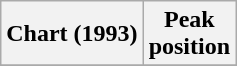<table class="wikitable sortable">
<tr>
<th align="left">Chart (1993)</th>
<th align="center">Peak<br>position</th>
</tr>
<tr>
</tr>
</table>
